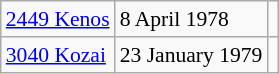<table class="wikitable floatright" style="font-size: 0.9em;">
<tr>
<td><a href='#'>2449 Kenos</a></td>
<td>8 April 1978</td>
<td></td>
</tr>
<tr>
<td><a href='#'>3040 Kozai</a></td>
<td>23 January 1979</td>
<td></td>
</tr>
</table>
